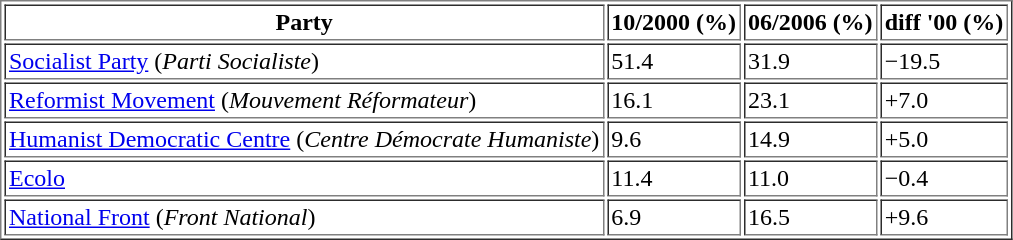<table border="1" cellpadding="2">
<tr>
<th>Party</th>
<th>10/2000 (%)</th>
<th>06/2006 (%)</th>
<th>diff '00 (%)</th>
</tr>
<tr>
<td><a href='#'>Socialist Party</a> (<em>Parti Socialiste</em>)</td>
<td>51.4</td>
<td>31.9</td>
<td>−19.5</td>
</tr>
<tr>
<td><a href='#'>Reformist Movement</a> (<em>Mouvement Réformateur</em>)</td>
<td>16.1</td>
<td>23.1</td>
<td>+7.0</td>
</tr>
<tr>
<td><a href='#'>Humanist Democratic Centre</a> (<em>Centre Démocrate Humaniste</em>)</td>
<td>9.6</td>
<td>14.9</td>
<td>+5.0</td>
</tr>
<tr>
<td><a href='#'>Ecolo</a></td>
<td>11.4</td>
<td>11.0</td>
<td>−0.4</td>
</tr>
<tr>
<td><a href='#'>National Front</a> (<em>Front National</em>)</td>
<td>6.9</td>
<td>16.5</td>
<td>+9.6</td>
</tr>
</table>
